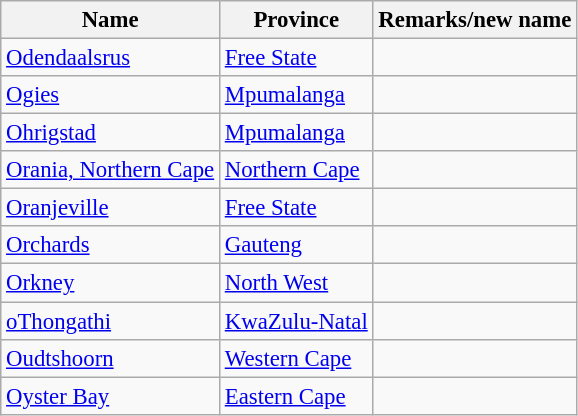<table class="wikitable sortable" style="font-size: 95%;">
<tr>
<th>Name</th>
<th>Province</th>
<th>Remarks/new name</th>
</tr>
<tr>
<td><a href='#'>Odendaalsrus</a></td>
<td><a href='#'>Free State</a></td>
<td></td>
</tr>
<tr>
<td><a href='#'>Ogies</a></td>
<td><a href='#'>Mpumalanga</a></td>
<td></td>
</tr>
<tr>
<td><a href='#'>Ohrigstad</a></td>
<td><a href='#'>Mpumalanga</a></td>
<td></td>
</tr>
<tr>
<td><a href='#'>Orania, Northern Cape</a></td>
<td><a href='#'>Northern Cape</a></td>
<td></td>
</tr>
<tr>
<td><a href='#'>Oranjeville</a></td>
<td><a href='#'>Free State</a></td>
<td></td>
</tr>
<tr>
<td><a href='#'>Orchards</a></td>
<td><a href='#'>Gauteng</a></td>
<td></td>
</tr>
<tr>
<td><a href='#'>Orkney</a></td>
<td><a href='#'>North West</a></td>
<td></td>
</tr>
<tr>
<td><a href='#'>oThongathi</a></td>
<td><a href='#'>KwaZulu-Natal</a></td>
<td></td>
</tr>
<tr>
<td><a href='#'>Oudtshoorn</a></td>
<td><a href='#'>Western Cape</a></td>
<td></td>
</tr>
<tr>
<td><a href='#'>Oyster Bay</a></td>
<td><a href='#'>Eastern Cape</a></td>
<td></td>
</tr>
</table>
